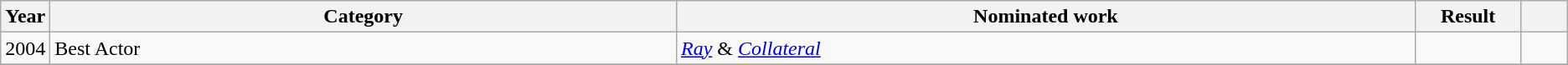<table class=wikitable>
<tr>
<th scope="col" style="width:1em;">Year</th>
<th scope="col" style="width:33em;">Category</th>
<th scope="col" style="width:39em;">Nominated work</th>
<th scope="col" style="width:5em;">Result</th>
<th scope="col" style="width:2em;"></th>
</tr>
<tr>
<td>2004</td>
<td>Best Actor</td>
<td><em><a href='#'>Ray</a></em> & <em><a href='#'>Collateral</a></em></td>
<td></td>
<td></td>
</tr>
<tr>
</tr>
</table>
